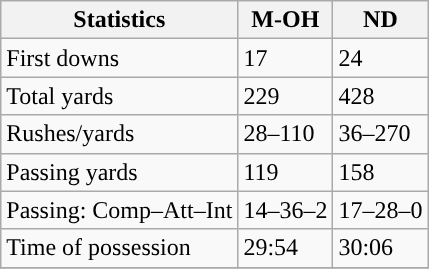<table class="wikitable" style="float: left;">
<tr>
<th>Statistics</th>
<th>M-OH</th>
<th>ND</th>
</tr>
<tr>
<td>First downs</td>
<td>17</td>
<td>24</td>
</tr>
<tr>
<td>Total yards</td>
<td>229</td>
<td>428</td>
</tr>
<tr>
<td>Rushes/yards</td>
<td>28–110</td>
<td>36–270</td>
</tr>
<tr>
<td>Passing yards</td>
<td>119</td>
<td>158</td>
</tr>
<tr>
<td>Passing: Comp–Att–Int</td>
<td>14–36–2</td>
<td>17–28–0</td>
</tr>
<tr>
<td>Time of possession</td>
<td>29:54</td>
<td>30:06</td>
</tr>
<tr>
</tr>
</table>
